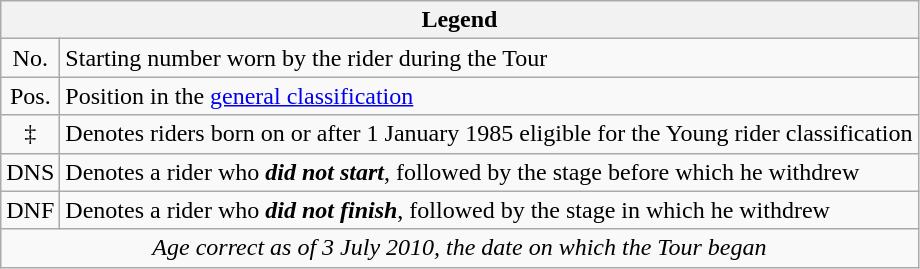<table class="wikitable">
<tr>
<th colspan=2>Legend</th>
</tr>
<tr>
<td align=center>No.</td>
<td>Starting number worn by the rider during the Tour</td>
</tr>
<tr>
<td align=center>Pos.</td>
<td>Position in the <a href='#'>general classification</a></td>
</tr>
<tr>
<td align=center>‡</td>
<td>Denotes riders born on or after 1 January 1985 eligible for the Young rider classification</td>
</tr>
<tr>
<td align=center>DNS</td>
<td>Denotes a rider who <strong><em>did not start</em></strong>, followed by the stage before which he withdrew</td>
</tr>
<tr>
<td align=center>DNF</td>
<td>Denotes a rider who <strong><em>did not finish</em></strong>, followed by the stage in which he withdrew</td>
</tr>
<tr>
<td align=center colspan=2><em>Age correct as of 3 July 2010, the date on which the Tour began</em></td>
</tr>
</table>
